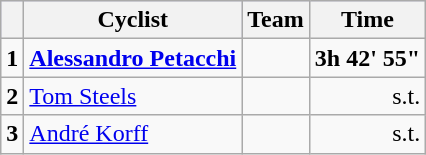<table class="wikitable">
<tr style="background:#ccccff;">
<th></th>
<th>Cyclist</th>
<th>Team</th>
<th>Time</th>
</tr>
<tr>
<td><strong>1</strong></td>
<td><strong><a href='#'>Alessandro Petacchi</a></strong></td>
<td><strong></strong></td>
<td align=right><strong>3h 42' 55"</strong></td>
</tr>
<tr>
<td><strong>2</strong></td>
<td><a href='#'>Tom Steels</a></td>
<td></td>
<td align=right>s.t.</td>
</tr>
<tr>
<td><strong>3</strong></td>
<td><a href='#'>André Korff</a></td>
<td></td>
<td align=right>s.t.</td>
</tr>
</table>
